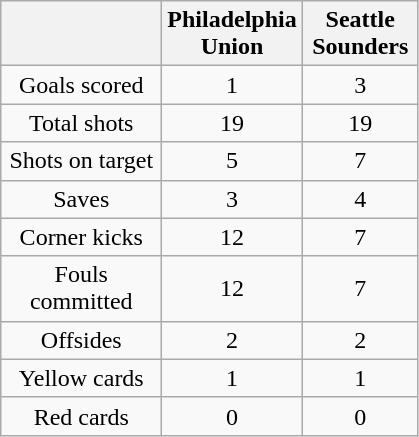<table class="wikitable plainrowheaders" style="text-align: center">
<tr>
<th scope="col" style="width:100px"></th>
<th scope="col" style="width:70px">Philadelphia Union</th>
<th scope="col" style="width:70px">Seattle Sounders</th>
</tr>
<tr>
<td scope=row>Goals scored</td>
<td>1</td>
<td>3</td>
</tr>
<tr>
<td scope=row>Total shots</td>
<td>19</td>
<td>19</td>
</tr>
<tr>
<td scope=row>Shots on target</td>
<td>5</td>
<td>7</td>
</tr>
<tr>
<td scope=row>Saves</td>
<td>3</td>
<td>4</td>
</tr>
<tr>
<td scope=row>Corner kicks</td>
<td>12</td>
<td>7</td>
</tr>
<tr>
<td scope=row>Fouls committed</td>
<td>12</td>
<td>7</td>
</tr>
<tr>
<td scope=row>Offsides</td>
<td>2</td>
<td>2</td>
</tr>
<tr>
<td scope=row>Yellow cards</td>
<td>1</td>
<td>1</td>
</tr>
<tr>
<td scope=row>Red cards</td>
<td>0</td>
<td>0</td>
</tr>
</table>
